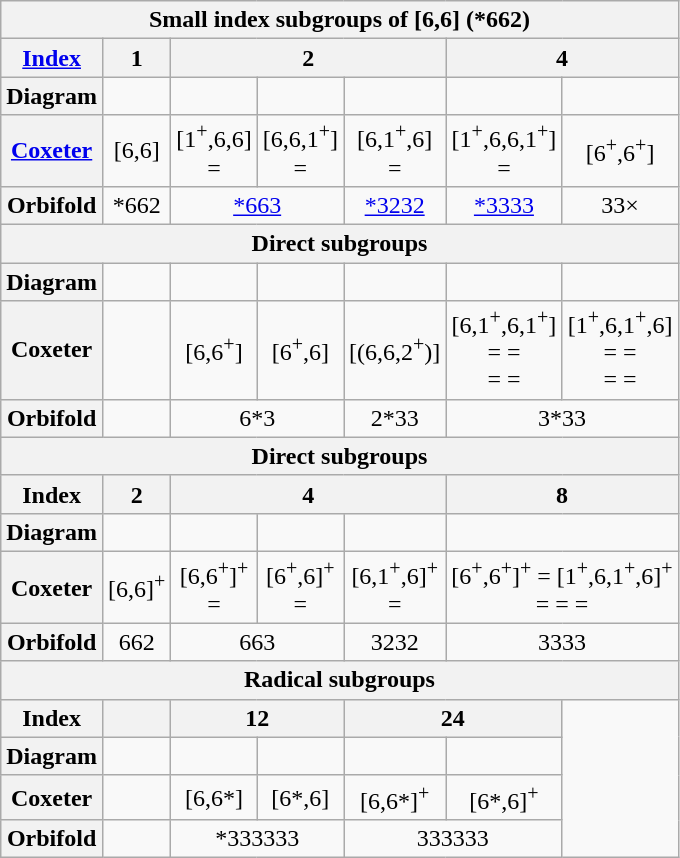<table class="wikitable collapsible collapsed">
<tr>
<th colspan=12>Small index subgroups of [6,6] (*662)</th>
</tr>
<tr align=center>
<th><a href='#'>Index</a></th>
<th>1</th>
<th colspan=3>2</th>
<th colspan=2>4</th>
</tr>
<tr align=center>
<th>Diagram</th>
<td></td>
<td></td>
<td></td>
<td></td>
<td></td>
<td></td>
</tr>
<tr align=center>
<th><a href='#'>Coxeter</a></th>
<td>[6,6]<br></td>
<td>[1<sup>+</sup>,6,6]<br> = </td>
<td>[6,6,1<sup>+</sup>]<br> = </td>
<td>[6,1<sup>+</sup>,6]<br> = </td>
<td>[1<sup>+</sup>,6,6,1<sup>+</sup>]<br> = </td>
<td>[6<sup>+</sup>,6<sup>+</sup>]<br></td>
</tr>
<tr align=center>
<th>Orbifold</th>
<td>*662</td>
<td colspan=2><a href='#'>*663</a></td>
<td><a href='#'>*3232</a></td>
<td><a href='#'>*3333</a></td>
<td>33×</td>
</tr>
<tr>
<th colspan=7>Direct subgroups</th>
</tr>
<tr align=center>
<th>Diagram</th>
<td></td>
<td></td>
<td></td>
<td></td>
<td></td>
<td></td>
</tr>
<tr align=center>
<th>Coxeter</th>
<td></td>
<td>[6,6<sup>+</sup>]<br></td>
<td>[6<sup>+</sup>,6]<br></td>
<td>[(6,6,2<sup>+</sup>)]<br></td>
<td>[6,1<sup>+</sup>,6,1<sup>+</sup>]<br> =  = <br> =  = </td>
<td>[1<sup>+</sup>,6,1<sup>+</sup>,6]<br> =  = <br> =  = </td>
</tr>
<tr align=center>
<th>Orbifold</th>
<td></td>
<td colspan=2>6*3</td>
<td>2*33</td>
<td colspan=2>3*33</td>
</tr>
<tr>
<th colspan=7>Direct subgroups</th>
</tr>
<tr align=center>
<th>Index</th>
<th>2</th>
<th colspan=3>4</th>
<th colspan=2>8</th>
</tr>
<tr align=center>
<th>Diagram</th>
<td></td>
<td></td>
<td></td>
<td></td>
<td colspan=2></td>
</tr>
<tr align=center>
<th>Coxeter</th>
<td>[6,6]<sup>+</sup><br></td>
<td>[6,6<sup>+</sup>]<sup>+</sup><br> = </td>
<td>[6<sup>+</sup>,6]<sup>+</sup><br> = </td>
<td>[6,1<sup>+</sup>,6]<sup>+</sup><br> = </td>
<td colspan=2>[6<sup>+</sup>,6<sup>+</sup>]<sup>+</sup> = [1<sup>+</sup>,6,1<sup>+</sup>,6]<sup>+</sup><br> =  =  = </td>
</tr>
<tr align=center>
<th>Orbifold</th>
<td>662</td>
<td colspan=2>663</td>
<td>3232</td>
<td colspan=2>3333</td>
</tr>
<tr align=center>
<th colspan=7>Radical subgroups</th>
</tr>
<tr align=center>
<th>Index</th>
<th></th>
<th colspan=2>12</th>
<th colspan=2>24</th>
</tr>
<tr align=center>
<th>Diagram</th>
<td></td>
<td></td>
<td></td>
<td></td>
<td></td>
</tr>
<tr align=center>
<th>Coxeter</th>
<td></td>
<td>[6,6*]<br></td>
<td>[6*,6]<br></td>
<td>[6,6*]<sup>+</sup><br></td>
<td>[6*,6]<sup>+</sup><br></td>
</tr>
<tr align=center>
<th>Orbifold</th>
<td></td>
<td colspan=2>*333333</td>
<td colspan=2>333333</td>
</tr>
</table>
